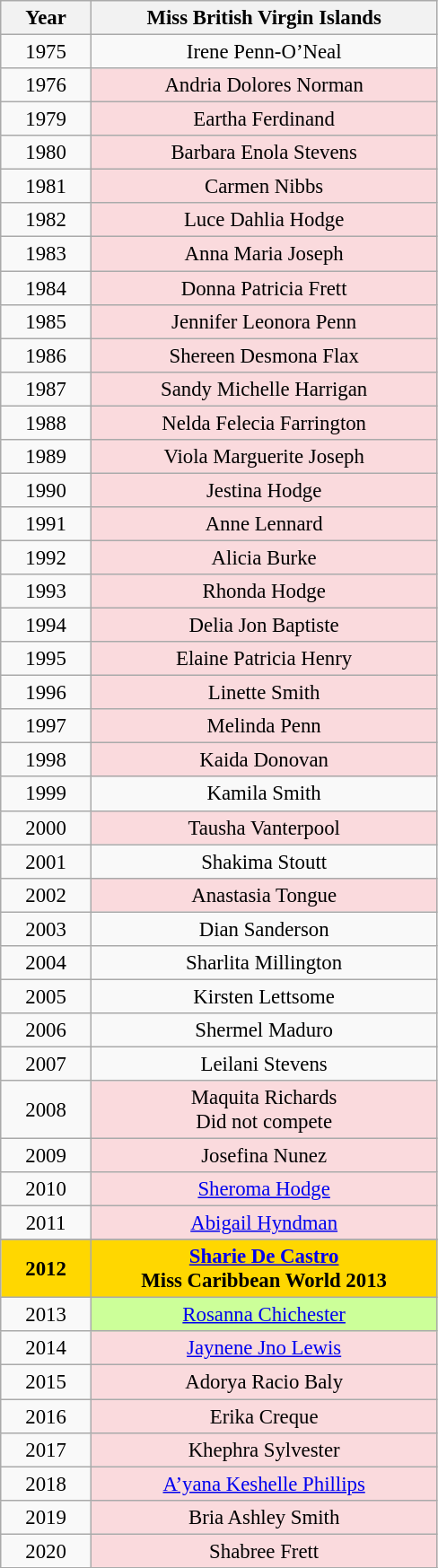<table class="wikitable sortable" style="font-size: 95%; text-align:center">
<tr>
<th width="60">Year</th>
<th width="250">Miss British Virgin Islands</th>
</tr>
<tr>
<td>1975</td>
<td>Irene Penn-O’Neal</td>
</tr>
<tr>
<td>1976</td>
<td style="background:#FADADD;">Andria Dolores Norman</td>
</tr>
<tr>
<td>1979</td>
<td style="background:#FADADD;">Eartha Ferdinand</td>
</tr>
<tr>
<td>1980</td>
<td style="background:#FADADD;">Barbara Enola Stevens</td>
</tr>
<tr>
<td>1981</td>
<td style="background:#FADADD;">Carmen Nibbs</td>
</tr>
<tr>
<td>1982</td>
<td style="background:#FADADD;">Luce Dahlia Hodge</td>
</tr>
<tr>
<td>1983</td>
<td style="background:#FADADD;">Anna Maria Joseph</td>
</tr>
<tr>
<td>1984</td>
<td style="background:#FADADD;">Donna Patricia Frett</td>
</tr>
<tr>
<td>1985</td>
<td style="background:#FADADD;">Jennifer Leonora Penn</td>
</tr>
<tr>
<td>1986</td>
<td style="background:#FADADD;">Shereen Desmona Flax</td>
</tr>
<tr>
<td>1987</td>
<td style="background:#FADADD;">Sandy Michelle Harrigan</td>
</tr>
<tr>
<td>1988</td>
<td style="background:#FADADD;">Nelda Felecia Farrington</td>
</tr>
<tr>
<td>1989</td>
<td style="background:#FADADD;">Viola Marguerite Joseph</td>
</tr>
<tr>
<td>1990</td>
<td style="background:#FADADD;">Jestina Hodge</td>
</tr>
<tr>
<td>1991</td>
<td style="background:#FADADD;">Anne Lennard</td>
</tr>
<tr>
<td>1992</td>
<td style="background:#FADADD;">Alicia Burke</td>
</tr>
<tr>
<td>1993</td>
<td style="background:#FADADD;">Rhonda Hodge</td>
</tr>
<tr>
<td>1994</td>
<td style="background:#FADADD;">Delia Jon Baptiste</td>
</tr>
<tr>
<td>1995</td>
<td style="background:#FADADD;">Elaine Patricia Henry</td>
</tr>
<tr>
<td>1996</td>
<td style="background:#FADADD;">Linette Smith</td>
</tr>
<tr>
<td>1997</td>
<td style="background:#FADADD;">Melinda Penn</td>
</tr>
<tr>
<td>1998</td>
<td style="background:#FADADD;">Kaida Donovan</td>
</tr>
<tr>
<td>1999</td>
<td>Kamila Smith</td>
</tr>
<tr>
<td>2000</td>
<td style="background:#FADADD;">Tausha Vanterpool</td>
</tr>
<tr>
<td>2001</td>
<td>Shakima Stoutt</td>
</tr>
<tr>
<td>2002</td>
<td style="background:#FADADD;">Anastasia Tongue</td>
</tr>
<tr>
<td>2003</td>
<td>Dian Sanderson</td>
</tr>
<tr>
<td>2004</td>
<td>Sharlita Millington</td>
</tr>
<tr>
<td>2005</td>
<td>Kirsten Lettsome</td>
</tr>
<tr>
<td>2006</td>
<td>Shermel Maduro</td>
</tr>
<tr>
<td>2007</td>
<td>Leilani Stevens</td>
</tr>
<tr>
<td>2008</td>
<td style="background:#FADADD;">Maquita Richards<br>Did not compete</td>
</tr>
<tr>
<td>2009</td>
<td style="background:#FADADD;">Josefina Nunez</td>
</tr>
<tr>
<td>2010</td>
<td style="background:#FADADD;"><a href='#'>Sheroma Hodge</a></td>
</tr>
<tr>
<td>2011</td>
<td style="background:#FADADD;"><a href='#'>Abigail Hyndman</a></td>
</tr>
<tr>
</tr>
<tr style="background-color:gold; font-weight: bold">
<td>2012</td>
<td><a href='#'>Sharie De Castro</a><br>Miss Caribbean World 2013</td>
</tr>
<tr>
<td>2013</td>
<td style="background:#CCFF99;"><a href='#'>Rosanna Chichester</a></td>
</tr>
<tr>
<td>2014</td>
<td style="background:#FADADD;"><a href='#'>Jaynene Jno Lewis</a></td>
</tr>
<tr>
<td>2015</td>
<td style="background:#FADADD;">Adorya Racio Baly</td>
</tr>
<tr>
<td>2016</td>
<td style="background:#FADADD;">Erika Creque</td>
</tr>
<tr>
<td>2017</td>
<td style="background:#FADADD;">Khephra Sylvester</td>
</tr>
<tr>
<td>2018</td>
<td style="background:#FADADD;"><a href='#'>A’yana Keshelle Phillips</a></td>
</tr>
<tr>
<td>2019</td>
<td style="background:#FADADD;">Bria Ashley Smith</td>
</tr>
<tr>
<td>2020</td>
<td style="background:#FADADD;">Shabree Frett</td>
</tr>
<tr>
</tr>
</table>
